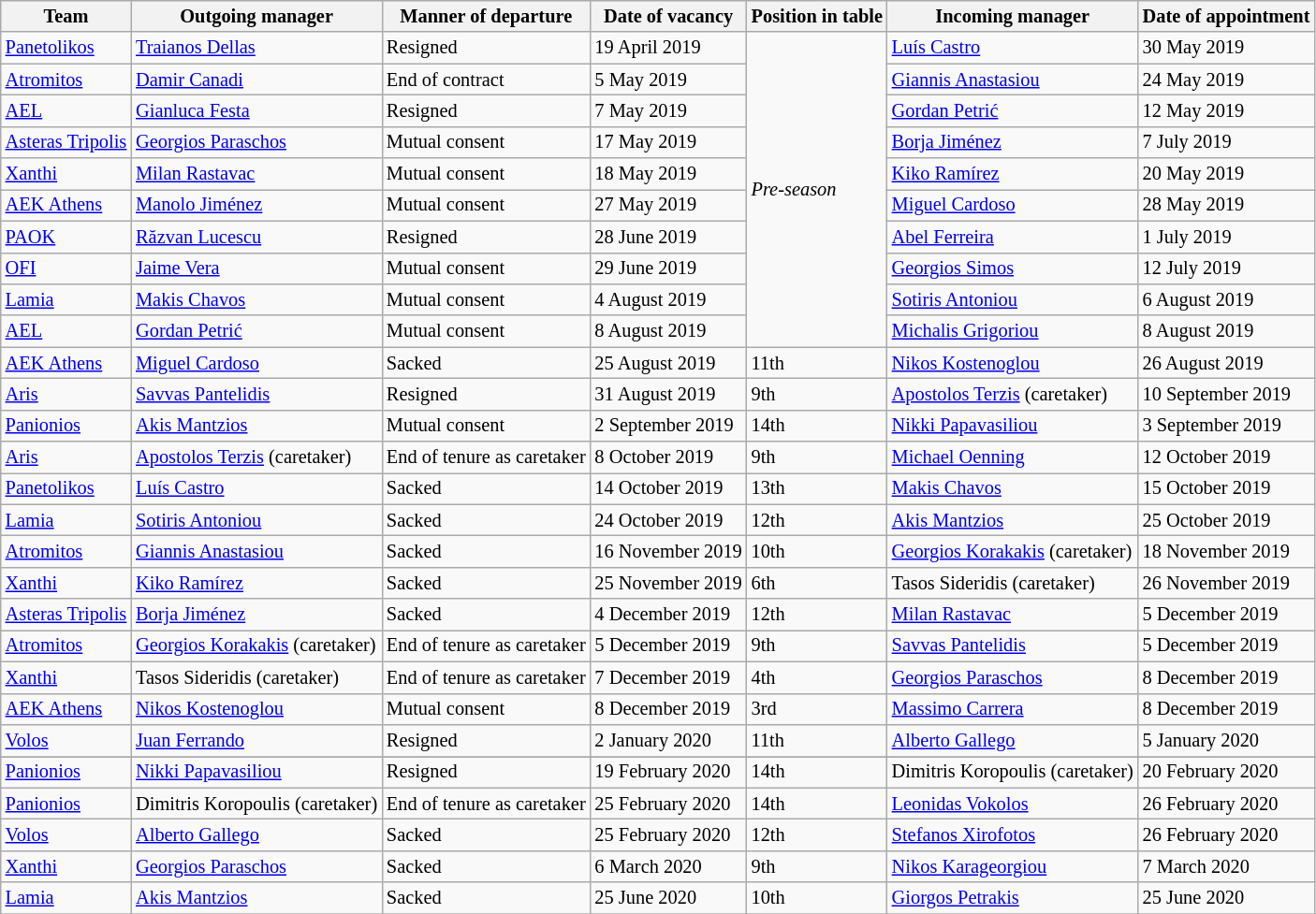<table class="wikitable" style="font-size: 85%">
<tr>
<th>Team</th>
<th>Outgoing manager</th>
<th>Manner of departure</th>
<th>Date of vacancy</th>
<th>Position in table</th>
<th>Incoming manager</th>
<th>Date of appointment</th>
</tr>
<tr>
<td><a href='#'>Panetolikos</a></td>
<td> <a href='#'>Traianos Dellas</a></td>
<td>Resigned</td>
<td>19 April 2019</td>
<td rowspan="10"><em>Pre-season</em></td>
<td> <a href='#'>Luís Castro</a></td>
<td>30 May 2019</td>
</tr>
<tr>
<td><a href='#'>Atromitos</a></td>
<td> <a href='#'>Damir Canadi</a></td>
<td>End of contract</td>
<td>5 May 2019</td>
<td> <a href='#'>Giannis Anastasiou</a></td>
<td>24 May 2019</td>
</tr>
<tr>
<td><a href='#'>AEL</a></td>
<td> <a href='#'>Gianluca Festa</a></td>
<td>Resigned</td>
<td>7 May 2019</td>
<td> <a href='#'>Gordan Petrić</a></td>
<td>12 May 2019</td>
</tr>
<tr>
<td><a href='#'>Asteras Tripolis</a></td>
<td> <a href='#'>Georgios Paraschos</a></td>
<td>Mutual consent</td>
<td>17 May 2019</td>
<td> <a href='#'>Borja Jiménez</a></td>
<td>7 July 2019</td>
</tr>
<tr>
<td><a href='#'>Xanthi</a></td>
<td> <a href='#'>Milan Rastavac</a></td>
<td>Mutual consent</td>
<td>18 May 2019</td>
<td> <a href='#'>Kiko Ramírez</a></td>
<td>20 May 2019</td>
</tr>
<tr>
<td><a href='#'>AEK Athens</a></td>
<td> <a href='#'>Manolo Jiménez</a></td>
<td>Mutual consent</td>
<td>27 May 2019</td>
<td> <a href='#'>Miguel Cardoso</a></td>
<td>28 May 2019</td>
</tr>
<tr>
<td><a href='#'>PAOK</a></td>
<td> <a href='#'>Răzvan Lucescu</a></td>
<td>Resigned</td>
<td>28 June 2019</td>
<td> <a href='#'>Abel Ferreira</a></td>
<td>1 July 2019</td>
</tr>
<tr>
<td><a href='#'>OFI</a></td>
<td> <a href='#'>Jaime Vera</a></td>
<td>Mutual consent</td>
<td>29 June 2019</td>
<td> <a href='#'>Georgios Simos</a></td>
<td>12 July 2019</td>
</tr>
<tr>
<td><a href='#'>Lamia</a></td>
<td> <a href='#'>Makis Chavos</a></td>
<td>Mutual consent</td>
<td>4 August 2019</td>
<td> <a href='#'>Sotiris Antoniou</a></td>
<td>6 August 2019</td>
</tr>
<tr>
<td><a href='#'>AEL</a></td>
<td> <a href='#'>Gordan Petrić</a></td>
<td>Mutual consent</td>
<td>8 August 2019</td>
<td> <a href='#'>Michalis Grigoriou</a></td>
<td>8 August 2019</td>
</tr>
<tr>
<td><a href='#'>AEK Athens</a></td>
<td> <a href='#'>Miguel Cardoso</a></td>
<td>Sacked</td>
<td>25 August 2019</td>
<td>11th</td>
<td> <a href='#'>Nikos Kostenoglou</a></td>
<td>26 August 2019</td>
</tr>
<tr>
<td><a href='#'>Aris</a></td>
<td> <a href='#'>Savvas Pantelidis</a></td>
<td>Resigned</td>
<td>31 August 2019</td>
<td>9th</td>
<td> <a href='#'>Apostolos Terzis</a> (caretaker)</td>
<td>10 September 2019</td>
</tr>
<tr>
<td><a href='#'>Panionios</a></td>
<td> <a href='#'>Akis Mantzios</a></td>
<td>Mutual consent</td>
<td>2 September 2019</td>
<td>14th</td>
<td> <a href='#'>Nikki Papavasiliou</a></td>
<td>3 September 2019</td>
</tr>
<tr>
<td><a href='#'>Aris</a></td>
<td> <a href='#'>Apostolos Terzis</a> (caretaker)</td>
<td>End of tenure as caretaker</td>
<td>8 October 2019</td>
<td>9th</td>
<td> <a href='#'>Michael Oenning</a></td>
<td>12 October 2019</td>
</tr>
<tr>
<td><a href='#'>Panetolikos</a></td>
<td> <a href='#'>Luís Castro</a></td>
<td>Sacked</td>
<td>14 October 2019</td>
<td>13th</td>
<td> <a href='#'>Makis Chavos</a></td>
<td>15 October 2019</td>
</tr>
<tr>
<td><a href='#'>Lamia</a></td>
<td> <a href='#'>Sotiris Antoniou</a></td>
<td>Sacked</td>
<td>24 October 2019</td>
<td>12th</td>
<td> <a href='#'>Akis Mantzios</a></td>
<td>25 October 2019</td>
</tr>
<tr>
<td><a href='#'>Atromitos</a></td>
<td> <a href='#'>Giannis Anastasiou</a></td>
<td>Sacked</td>
<td>16 November 2019</td>
<td>10th</td>
<td> <a href='#'>Georgios Korakakis</a> (caretaker)</td>
<td>18 November 2019</td>
</tr>
<tr>
<td><a href='#'>Xanthi</a></td>
<td> <a href='#'>Kiko Ramírez</a></td>
<td>Sacked</td>
<td>25 November 2019</td>
<td>6th</td>
<td> Tasos Sideridis (caretaker)</td>
<td>26 November 2019</td>
</tr>
<tr>
<td><a href='#'>Asteras Tripolis</a></td>
<td> <a href='#'>Borja Jiménez</a></td>
<td>Sacked</td>
<td>4 December 2019</td>
<td>12th</td>
<td> <a href='#'>Milan Rastavac</a></td>
<td>5 December 2019</td>
</tr>
<tr>
<td><a href='#'>Atromitos</a></td>
<td> <a href='#'>Georgios Korakakis</a> (caretaker)</td>
<td>End of tenure as caretaker</td>
<td>5 December 2019</td>
<td>9th</td>
<td> <a href='#'>Savvas Pantelidis</a></td>
<td>5 December 2019</td>
</tr>
<tr>
<td><a href='#'>Xanthi</a></td>
<td> Tasos Sideridis (caretaker)</td>
<td>End of tenure as caretaker</td>
<td>7 December 2019</td>
<td>4th</td>
<td> <a href='#'>Georgios Paraschos</a></td>
<td>8 December 2019</td>
</tr>
<tr>
<td><a href='#'>AEK Athens</a></td>
<td> <a href='#'>Nikos Kostenoglou</a></td>
<td>Mutual consent</td>
<td>8 December 2019</td>
<td>3rd</td>
<td> <a href='#'>Massimo Carrera</a></td>
<td>8 December 2019</td>
</tr>
<tr>
<td><a href='#'>Volos</a></td>
<td> <a href='#'>Juan Ferrando</a></td>
<td>Resigned</td>
<td>2 January 2020</td>
<td>11th</td>
<td> <a href='#'>Alberto Gallego</a></td>
<td>5 January 2020</td>
</tr>
<tr>
</tr>
<tr>
<td><a href='#'>Panionios</a></td>
<td> <a href='#'>Nikki Papavasiliou</a></td>
<td>Resigned</td>
<td>19 February 2020</td>
<td>14th</td>
<td> Dimitris Koropoulis (caretaker)</td>
<td>20 February 2020</td>
</tr>
<tr>
<td><a href='#'>Panionios</a></td>
<td> Dimitris Koropoulis (caretaker)</td>
<td>End of tenure as caretaker</td>
<td>25 February 2020</td>
<td>14th</td>
<td> <a href='#'>Leonidas Vokolos</a></td>
<td>26 February 2020</td>
</tr>
<tr>
<td><a href='#'>Volos</a></td>
<td> <a href='#'>Alberto Gallego</a></td>
<td>Sacked</td>
<td>25 February 2020</td>
<td>12th</td>
<td> <a href='#'>Stefanos Xirofotos</a></td>
<td>26 February 2020</td>
</tr>
<tr>
<td><a href='#'>Xanthi</a></td>
<td> <a href='#'>Georgios Paraschos</a></td>
<td>Sacked</td>
<td>6 March 2020</td>
<td>9th</td>
<td> <a href='#'>Nikos Karageorgiou</a></td>
<td>7 March 2020</td>
</tr>
<tr>
<td><a href='#'>Lamia</a></td>
<td> <a href='#'>Akis Mantzios</a></td>
<td>Sacked</td>
<td>25 June 2020</td>
<td>10th</td>
<td> <a href='#'>Giorgos Petrakis</a></td>
<td>25 June 2020</td>
</tr>
<tr>
</tr>
</table>
